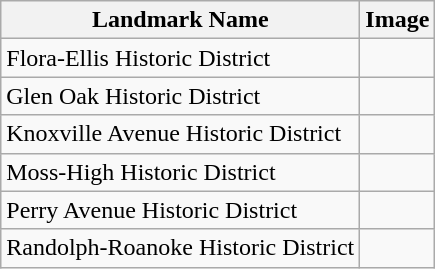<table class="wikitable">
<tr>
<th>Landmark Name</th>
<th>Image</th>
</tr>
<tr>
<td>Flora-Ellis Historic District</td>
<td></td>
</tr>
<tr>
<td>Glen Oak Historic District</td>
<td></td>
</tr>
<tr>
<td>Knoxville Avenue Historic District</td>
<td></td>
</tr>
<tr>
<td>Moss-High Historic District</td>
<td></td>
</tr>
<tr>
<td>Perry Avenue Historic District</td>
<td></td>
</tr>
<tr>
<td>Randolph-Roanoke Historic District</td>
<td></td>
</tr>
</table>
